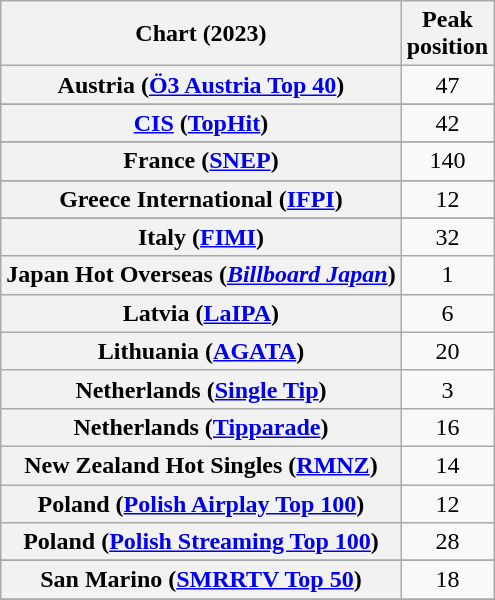<table class="wikitable sortable plainrowheaders" style="text-align:center">
<tr>
<th scope="col">Chart (2023)</th>
<th scope="col">Peak<br>position</th>
</tr>
<tr>
<th scope="row">Austria (<a href='#'>Ö3 Austria Top 40</a>)</th>
<td>47</td>
</tr>
<tr>
</tr>
<tr>
<th scope="row"><a href='#'>CIS</a> (<a href='#'>TopHit</a>)</th>
<td>42</td>
</tr>
<tr>
</tr>
<tr>
</tr>
<tr>
</tr>
<tr>
<th scope="row">France (<a href='#'>SNEP</a>)</th>
<td>140</td>
</tr>
<tr>
</tr>
<tr>
</tr>
<tr>
<th scope="row">Greece International (<a href='#'>IFPI</a>)</th>
<td>12</td>
</tr>
<tr>
</tr>
<tr>
<th scope="row">Italy (<a href='#'>FIMI</a>)</th>
<td>32</td>
</tr>
<tr>
<th scope="row">Japan Hot Overseas (<em><a href='#'>Billboard Japan</a></em>)</th>
<td>1</td>
</tr>
<tr>
<th scope="row">Latvia (<a href='#'>LaIPA</a>)</th>
<td>6</td>
</tr>
<tr>
<th scope="row">Lithuania (<a href='#'>AGATA</a>)</th>
<td>20</td>
</tr>
<tr>
<th scope="row">Netherlands (<a href='#'>Single Tip</a>)</th>
<td>3</td>
</tr>
<tr>
<th scope="row">Netherlands (<a href='#'>Tipparade</a>)</th>
<td>16</td>
</tr>
<tr>
<th scope="row">New Zealand Hot Singles (<a href='#'>RMNZ</a>)</th>
<td>14</td>
</tr>
<tr>
<th scope="row">Poland (<a href='#'>Polish Airplay Top 100</a>)</th>
<td>12</td>
</tr>
<tr>
<th scope="row">Poland (<a href='#'>Polish Streaming Top 100</a>)</th>
<td>28</td>
</tr>
<tr>
</tr>
<tr>
<th scope="row">San Marino (<a href='#'>SMRRTV Top 50</a>)</th>
<td>18</td>
</tr>
<tr>
</tr>
<tr>
</tr>
<tr>
</tr>
<tr>
</tr>
<tr>
</tr>
<tr>
</tr>
</table>
